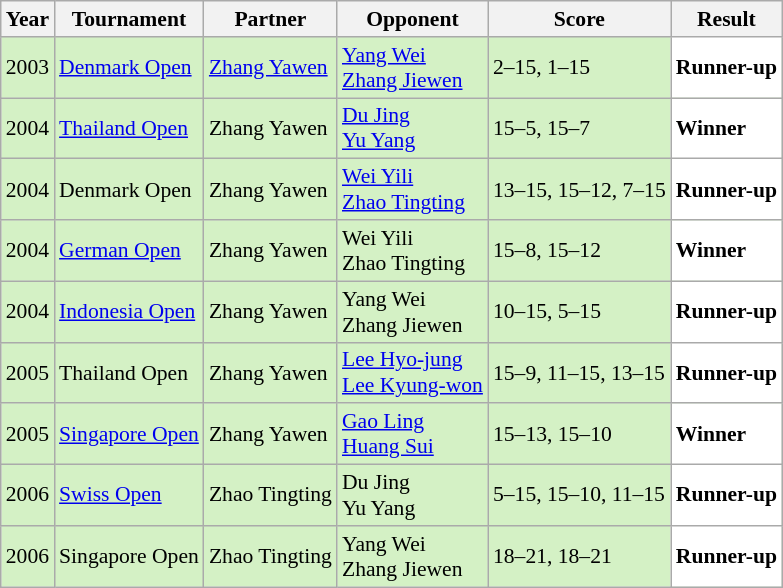<table class="sortable wikitable" style="font-size: 90%;">
<tr>
<th>Year</th>
<th>Tournament</th>
<th>Partner</th>
<th>Opponent</th>
<th>Score</th>
<th>Result</th>
</tr>
<tr style="background:#D4F1C5">
<td align="center">2003</td>
<td align="left"><a href='#'>Denmark Open</a></td>
<td align="left"> <a href='#'>Zhang Yawen</a></td>
<td align="left"> <a href='#'>Yang Wei</a><br> <a href='#'>Zhang Jiewen</a></td>
<td align="left">2–15, 1–15</td>
<td style="text-align:left; background:white"> <strong>Runner-up</strong></td>
</tr>
<tr style="background:#D4F1C5">
<td align="center">2004</td>
<td align="left"><a href='#'>Thailand Open</a></td>
<td align="left"> Zhang Yawen</td>
<td align="left"> <a href='#'>Du Jing</a><br> <a href='#'>Yu Yang</a></td>
<td align="left">15–5, 15–7</td>
<td style="text-align:left; background:white"> <strong>Winner</strong></td>
</tr>
<tr style="background:#D4F1C5">
<td align="center">2004</td>
<td align="left">Denmark Open</td>
<td align="left"> Zhang Yawen</td>
<td align="left"> <a href='#'>Wei Yili</a><br> <a href='#'>Zhao Tingting</a></td>
<td align="left">13–15, 15–12, 7–15</td>
<td style="text-align:left; background:white"> <strong>Runner-up</strong></td>
</tr>
<tr style="background:#D4F1C5">
<td align="center">2004</td>
<td align="left"><a href='#'>German Open</a></td>
<td align="left"> Zhang Yawen</td>
<td align="left"> Wei Yili<br> Zhao Tingting</td>
<td align="left">15–8, 15–12</td>
<td style="text-align:left; background:white"> <strong>Winner</strong></td>
</tr>
<tr style="background:#D4F1C5">
<td align="center">2004</td>
<td align="left"><a href='#'>Indonesia Open</a></td>
<td align="left"> Zhang Yawen</td>
<td align="left"> Yang Wei<br> Zhang Jiewen</td>
<td align="left">10–15, 5–15</td>
<td style="text-align:left; background:white"> <strong>Runner-up</strong></td>
</tr>
<tr style="background:#D4F1C5">
<td align="center">2005</td>
<td align="left">Thailand Open</td>
<td align="left"> Zhang Yawen</td>
<td align="left"> <a href='#'>Lee Hyo-jung</a><br> <a href='#'>Lee Kyung-won</a></td>
<td align="left">15–9, 11–15, 13–15</td>
<td style="text-align:left; background:white"> <strong>Runner-up</strong></td>
</tr>
<tr style="background:#D4F1C5">
<td align="center">2005</td>
<td align="left"><a href='#'>Singapore Open</a></td>
<td align="left"> Zhang Yawen</td>
<td align="left"> <a href='#'>Gao Ling</a><br> <a href='#'>Huang Sui</a></td>
<td align="left">15–13, 15–10</td>
<td style="text-align:left; background:white"> <strong>Winner</strong></td>
</tr>
<tr style="background:#D4F1C5">
<td align="center">2006</td>
<td align="left"><a href='#'>Swiss Open</a></td>
<td align="left"> Zhao Tingting</td>
<td align="left"> Du Jing<br> Yu Yang</td>
<td align="left">5–15, 15–10, 11–15</td>
<td style="text-align:left; background:white"> <strong>Runner-up</strong></td>
</tr>
<tr style="background:#D4F1C5">
<td align="center">2006</td>
<td align="left">Singapore Open</td>
<td align="left"> Zhao Tingting</td>
<td align="left"> Yang Wei<br> Zhang Jiewen</td>
<td align="left">18–21, 18–21</td>
<td style="text-align:left; background:white"> <strong>Runner-up</strong></td>
</tr>
</table>
